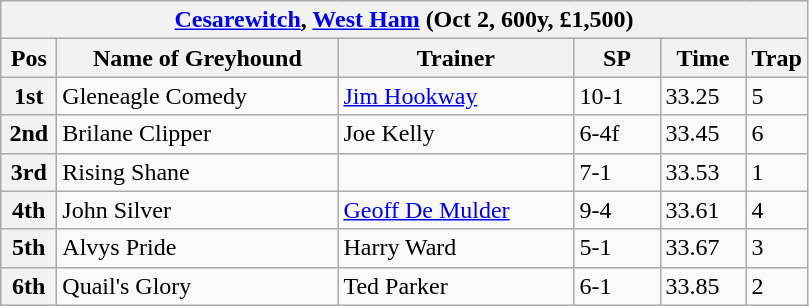<table class="wikitable">
<tr>
<th colspan="6"><a href='#'>Cesarewitch</a>, <a href='#'>West Ham</a> (Oct 2, 600y, £1,500)</th>
</tr>
<tr>
<th width=30>Pos</th>
<th width=180>Name of Greyhound</th>
<th width=150>Trainer</th>
<th width=50>SP</th>
<th width=50>Time</th>
<th width=30>Trap</th>
</tr>
<tr>
<th>1st</th>
<td>Gleneagle Comedy</td>
<td><a href='#'>Jim Hookway</a></td>
<td>10-1</td>
<td>33.25</td>
<td>5</td>
</tr>
<tr>
<th>2nd</th>
<td>Brilane Clipper</td>
<td>Joe Kelly</td>
<td>6-4f</td>
<td>33.45</td>
<td>6</td>
</tr>
<tr>
<th>3rd</th>
<td>Rising Shane</td>
<td></td>
<td>7-1</td>
<td>33.53</td>
<td>1</td>
</tr>
<tr>
<th>4th</th>
<td>John Silver</td>
<td><a href='#'>Geoff De Mulder</a></td>
<td>9-4</td>
<td>33.61</td>
<td>4</td>
</tr>
<tr>
<th>5th</th>
<td>Alvys Pride</td>
<td>Harry Ward</td>
<td>5-1</td>
<td>33.67</td>
<td>3</td>
</tr>
<tr>
<th>6th</th>
<td>Quail's Glory</td>
<td>Ted Parker</td>
<td>6-1</td>
<td>33.85</td>
<td>2</td>
</tr>
</table>
